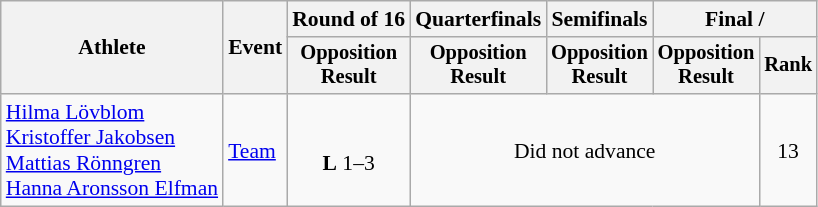<table class="wikitable" style="font-size:90%">
<tr>
<th rowspan="2">Athlete</th>
<th rowspan="2">Event</th>
<th>Round of 16</th>
<th>Quarterfinals</th>
<th>Semifinals</th>
<th colspan=2>Final / </th>
</tr>
<tr style="font-size:95%">
<th>Opposition<br>Result</th>
<th>Opposition<br>Result</th>
<th>Opposition<br>Result</th>
<th>Opposition<br>Result</th>
<th>Rank</th>
</tr>
<tr align=center>
<td align="left"><a href='#'>Hilma Lövblom</a><br><a href='#'>Kristoffer Jakobsen</a><br><a href='#'>Mattias Rönngren</a><br><a href='#'>Hanna Aronsson Elfman</a></td>
<td align="left"><a href='#'>Team</a></td>
<td><br><strong>L</strong> 1–3</td>
<td colspan=3>Did not advance</td>
<td>13</td>
</tr>
</table>
